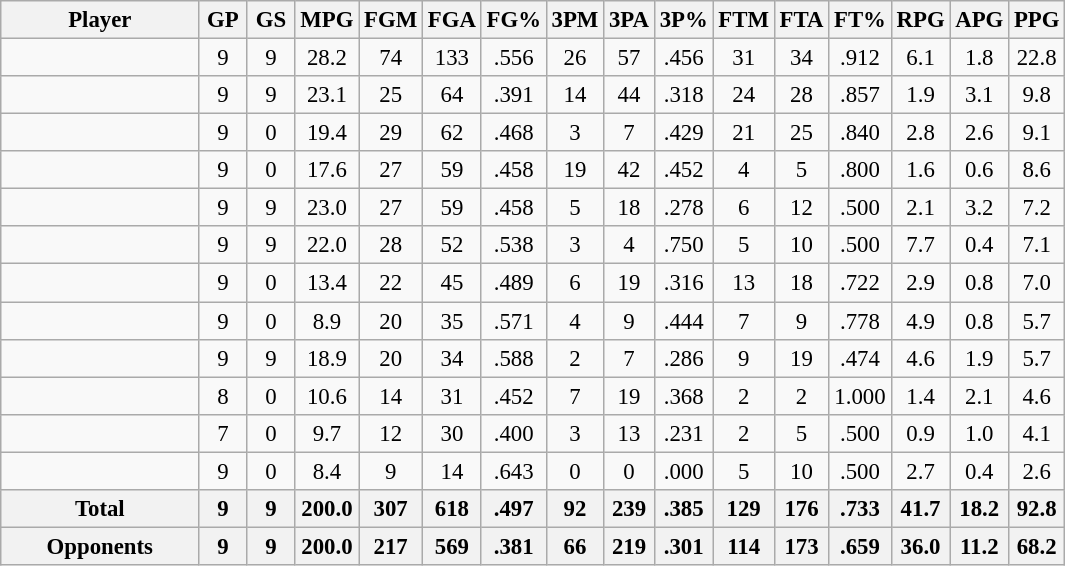<table class="wikitable sortable" style="text-align:center; font-size:95%">
<tr>
<th scope="col" width="125px">Player</th>
<th scope="col" width="25px">GP</th>
<th scope="col" width="25px">GS</th>
<th scope="col" width="25px">MPG</th>
<th scope="col" width="25px">FGM</th>
<th scope="col" width="25px">FGA</th>
<th scope="col" width="25px">FG%</th>
<th scope="col" width="25px">3PM</th>
<th scope="col" width="25px">3PA</th>
<th scope="col" width="25px">3P%</th>
<th scope="col" width="25px">FTM</th>
<th scope="col" width="25px">FTA</th>
<th scope="col" width="25px">FT%</th>
<th scope="col" width="25px">RPG</th>
<th scope="col" width="25px">APG</th>
<th scope="col" width="25px">PPG</th>
</tr>
<tr>
<td></td>
<td>9</td>
<td>9</td>
<td>28.2</td>
<td>74</td>
<td>133</td>
<td>.556</td>
<td>26</td>
<td>57</td>
<td>.456</td>
<td>31</td>
<td>34</td>
<td>.912</td>
<td>6.1</td>
<td>1.8</td>
<td>22.8</td>
</tr>
<tr>
<td></td>
<td>9</td>
<td>9</td>
<td>23.1</td>
<td>25</td>
<td>64</td>
<td>.391</td>
<td>14</td>
<td>44</td>
<td>.318</td>
<td>24</td>
<td>28</td>
<td>.857</td>
<td>1.9</td>
<td>3.1</td>
<td>9.8</td>
</tr>
<tr>
<td></td>
<td>9</td>
<td>0</td>
<td>19.4</td>
<td>29</td>
<td>62</td>
<td>.468</td>
<td>3</td>
<td>7</td>
<td>.429</td>
<td>21</td>
<td>25</td>
<td>.840</td>
<td>2.8</td>
<td>2.6</td>
<td>9.1</td>
</tr>
<tr>
<td></td>
<td>9</td>
<td>0</td>
<td>17.6</td>
<td>27</td>
<td>59</td>
<td>.458</td>
<td>19</td>
<td>42</td>
<td>.452</td>
<td>4</td>
<td>5</td>
<td>.800</td>
<td>1.6</td>
<td>0.6</td>
<td>8.6</td>
</tr>
<tr>
<td></td>
<td>9</td>
<td>9</td>
<td>23.0</td>
<td>27</td>
<td>59</td>
<td>.458</td>
<td>5</td>
<td>18</td>
<td>.278</td>
<td>6</td>
<td>12</td>
<td>.500</td>
<td>2.1</td>
<td>3.2</td>
<td>7.2</td>
</tr>
<tr>
<td></td>
<td>9</td>
<td>9</td>
<td>22.0</td>
<td>28</td>
<td>52</td>
<td>.538</td>
<td>3</td>
<td>4</td>
<td>.750</td>
<td>5</td>
<td>10</td>
<td>.500</td>
<td>7.7</td>
<td>0.4</td>
<td>7.1</td>
</tr>
<tr>
<td></td>
<td>9</td>
<td>0</td>
<td>13.4</td>
<td>22</td>
<td>45</td>
<td>.489</td>
<td>6</td>
<td>19</td>
<td>.316</td>
<td>13</td>
<td>18</td>
<td>.722</td>
<td>2.9</td>
<td>0.8</td>
<td>7.0</td>
</tr>
<tr>
<td></td>
<td>9</td>
<td>0</td>
<td>8.9</td>
<td>20</td>
<td>35</td>
<td>.571</td>
<td>4</td>
<td>9</td>
<td>.444</td>
<td>7</td>
<td>9</td>
<td>.778</td>
<td>4.9</td>
<td>0.8</td>
<td>5.7</td>
</tr>
<tr>
<td></td>
<td>9</td>
<td>9</td>
<td>18.9</td>
<td>20</td>
<td>34</td>
<td>.588</td>
<td>2</td>
<td>7</td>
<td>.286</td>
<td>9</td>
<td>19</td>
<td>.474</td>
<td>4.6</td>
<td>1.9</td>
<td>5.7</td>
</tr>
<tr>
<td></td>
<td>8</td>
<td>0</td>
<td>10.6</td>
<td>14</td>
<td>31</td>
<td>.452</td>
<td>7</td>
<td>19</td>
<td>.368</td>
<td>2</td>
<td>2</td>
<td>1.000</td>
<td>1.4</td>
<td>2.1</td>
<td>4.6</td>
</tr>
<tr>
<td></td>
<td>7</td>
<td>0</td>
<td>9.7</td>
<td>12</td>
<td>30</td>
<td>.400</td>
<td>3</td>
<td>13</td>
<td>.231</td>
<td>2</td>
<td>5</td>
<td>.500</td>
<td>0.9</td>
<td>1.0</td>
<td>4.1</td>
</tr>
<tr>
<td></td>
<td>9</td>
<td>0</td>
<td>8.4</td>
<td>9</td>
<td>14</td>
<td>.643</td>
<td>0</td>
<td>0</td>
<td>.000</td>
<td>5</td>
<td>10</td>
<td>.500</td>
<td>2.7</td>
<td>0.4</td>
<td>2.6</td>
</tr>
<tr class="sortbottom">
<th>Total</th>
<th>9</th>
<th>9</th>
<th>200.0</th>
<th>307</th>
<th>618</th>
<th>.497</th>
<th>92</th>
<th>239</th>
<th>.385</th>
<th>129</th>
<th>176</th>
<th>.733</th>
<th>41.7</th>
<th>18.2</th>
<th>92.8</th>
</tr>
<tr>
<th>Opponents</th>
<th>9</th>
<th>9</th>
<th>200.0</th>
<th>217</th>
<th>569</th>
<th>.381</th>
<th>66</th>
<th>219</th>
<th>.301</th>
<th>114</th>
<th>173</th>
<th>.659</th>
<th>36.0</th>
<th>11.2</th>
<th>68.2</th>
</tr>
</table>
